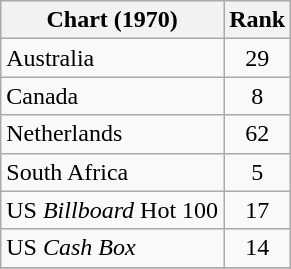<table class="wikitable sortable">
<tr>
<th>Chart (1970)</th>
<th style="text-align:center;">Rank</th>
</tr>
<tr>
<td>Australia </td>
<td style="text-align:center;">29</td>
</tr>
<tr>
<td>Canada </td>
<td style="text-align:center;">8</td>
</tr>
<tr>
<td>Netherlands </td>
<td align="center">62</td>
</tr>
<tr>
<td>South Africa </td>
<td align="center">5</td>
</tr>
<tr>
<td>US <em>Billboard</em> Hot 100</td>
<td style="text-align:center;">17</td>
</tr>
<tr>
<td>US <em>Cash Box</em> </td>
<td style="text-align:center;">14</td>
</tr>
<tr>
</tr>
</table>
